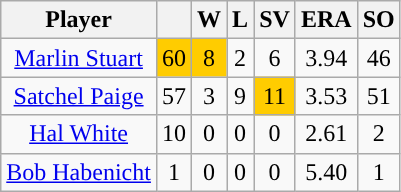<table class="wikitable sortable">
<tr>
<th>Player</th>
<th></th>
<th>W</th>
<th>L</th>
<th>SV</th>
<th>ERA</th>
<th>SO</th>
</tr>
<tr align="center">
<td><a href='#'>Marlin Stuart</a></td>
<td style="background:#fc0;">60</td>
<td style="background:#fc0;">8</td>
<td>2</td>
<td>6</td>
<td>3.94</td>
<td>46</td>
</tr>
<tr align=center>
<td><a href='#'>Satchel Paige</a></td>
<td>57</td>
<td>3</td>
<td>9</td>
<td style="background:#fc0;">11</td>
<td>3.53</td>
<td>51</td>
</tr>
<tr align=center>
<td><a href='#'>Hal White</a></td>
<td>10</td>
<td>0</td>
<td>0</td>
<td>0</td>
<td>2.61</td>
<td>2</td>
</tr>
<tr align=center>
<td><a href='#'>Bob Habenicht</a></td>
<td>1</td>
<td>0</td>
<td>0</td>
<td>0</td>
<td>5.40</td>
<td>1</td>
</tr>
</table>
